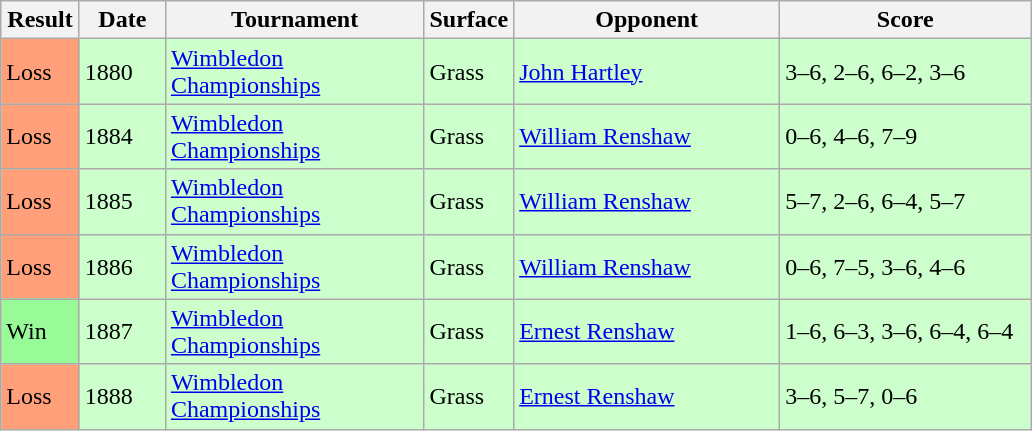<table class="sortable wikitable">
<tr>
<th style="width:45px">Result</th>
<th style="width:50px">Date</th>
<th style="width:165px">Tournament</th>
<th style="width:50px">Surface</th>
<th style="width:170px">Opponent</th>
<th style="width:160px" class="unsortable">Score</th>
</tr>
<tr style="background:#cfc;">
<td style="background:#ffa07a;">Loss</td>
<td>1880</td>
<td><a href='#'>Wimbledon Championships</a></td>
<td>Grass</td>
<td> <a href='#'>John Hartley</a></td>
<td>3–6, 2–6, 6–2, 3–6</td>
</tr>
<tr style="background:#cfc;">
<td style="background:#ffa07a;">Loss</td>
<td>1884</td>
<td><a href='#'>Wimbledon Championships</a></td>
<td>Grass</td>
<td> <a href='#'>William Renshaw</a></td>
<td>0–6, 4–6, 7–9</td>
</tr>
<tr style="background:#cfc;">
<td style="background:#ffa07a;">Loss</td>
<td>1885</td>
<td><a href='#'>Wimbledon Championships</a></td>
<td>Grass</td>
<td> <a href='#'>William Renshaw</a></td>
<td>5–7, 2–6, 6–4, 5–7</td>
</tr>
<tr style="background:#cfc;">
<td style="background:#ffa07a;">Loss</td>
<td>1886</td>
<td><a href='#'>Wimbledon Championships</a></td>
<td>Grass</td>
<td> <a href='#'>William Renshaw</a></td>
<td>0–6, 7–5, 3–6, 4–6</td>
</tr>
<tr style="background:#cfc;">
<td style="background:#98fb98;">Win</td>
<td>1887</td>
<td><a href='#'>Wimbledon Championships</a></td>
<td>Grass</td>
<td> <a href='#'>Ernest Renshaw</a></td>
<td>1–6, 6–3, 3–6, 6–4, 6–4</td>
</tr>
<tr style="background:#cfc;">
<td style="background:#ffa07a;">Loss</td>
<td>1888</td>
<td><a href='#'>Wimbledon Championships</a></td>
<td>Grass</td>
<td> <a href='#'>Ernest Renshaw</a></td>
<td>3–6, 5–7, 0–6</td>
</tr>
</table>
